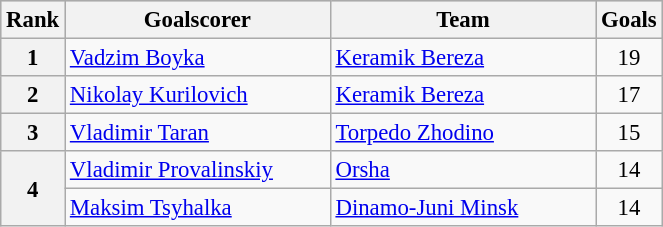<table class="wikitable" style="font-size: 95%;">
<tr bgcolor="#CCCCCC" align="center">
<th>Rank</th>
<th width=170>Goalscorer</th>
<th width=170>Team</th>
<th>Goals</th>
</tr>
<tr>
<th align="center">1</th>
<td> <a href='#'>Vadzim Boyka</a></td>
<td><a href='#'>Keramik Bereza</a></td>
<td align="center">19</td>
</tr>
<tr>
<th align="center">2</th>
<td> <a href='#'>Nikolay Kurilovich</a></td>
<td><a href='#'>Keramik Bereza</a></td>
<td align="center">17</td>
</tr>
<tr>
<th align="center">3</th>
<td> <a href='#'>Vladimir Taran</a></td>
<td><a href='#'>Torpedo Zhodino</a></td>
<td align="center">15</td>
</tr>
<tr>
<th align="center"  rowspan="2">4</th>
<td> <a href='#'>Vladimir Provalinskiy</a></td>
<td><a href='#'>Orsha</a></td>
<td align="center">14</td>
</tr>
<tr>
<td> <a href='#'>Maksim Tsyhalka</a></td>
<td><a href='#'>Dinamo-Juni Minsk</a></td>
<td align="center">14</td>
</tr>
</table>
